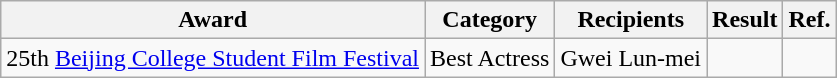<table class=wikitable>
<tr>
<th>Award</th>
<th>Category</th>
<th>Recipients</th>
<th>Result</th>
<th>Ref.</th>
</tr>
<tr>
<td>25th <a href='#'>Beijing College Student Film Festival</a></td>
<td>Best Actress</td>
<td>Gwei Lun-mei</td>
<td></td>
<td></td>
</tr>
</table>
